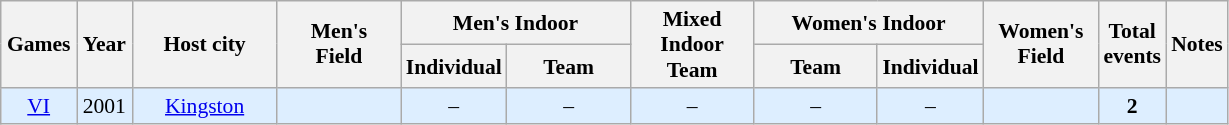<table class="wikitable" style="text-align:center; font-size:90%;">
<tr>
<th rowspan=2 scope="col" style="padding:0.25em;">Games</th>
<th rowspan=2 scope="col" style="padding:0.25em;">Year</th>
<th rowspan=2 scope="col" style="width:6.25em;">Host city</th>
<th rowspan=2 style="width:5.25em;">Men's<br>Field</th>
<th colspan=2 style="line-height:115%;">Men's Indoor</th>
<th rowspan=2 style="width:5.25em;">Mixed<br>Indoor<br>Team</th>
<th colspan=2 style="line-height:115%;">Women's Indoor</th>
<th rowspan=2 style="width:5.25em; padding:0px;">Women's<br>Field</th>
<th rowspan=2>Total<br>events</th>
<th rowspan=2>Notes</th>
</tr>
<tr>
<th style="line-height:115%; width:5.25em, padding:0px;">Individual</th>
<th style="line-height:115%; width:5.25em;">Team</th>
<th style="line-height:115%; width:5.25em;">Team</th>
<th style="line-height:115%; width:5.25em, padding:0px;">Individual</th>
</tr>
<tr bgcolor=#def>
<td align=center><a href='#'>VI</a></td>
<td>2001 </td>
<td><a href='#'>Kingston</a> </td>
<td><br></td>
<td>–</td>
<td>–</td>
<td>–</td>
<td>–</td>
<td>–</td>
<td><br></td>
<td><strong>2</strong></td>
<td></td>
</tr>
</table>
